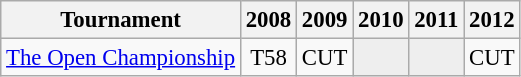<table class="wikitable" style="font-size:95%;text-align:center;">
<tr>
<th>Tournament</th>
<th>2008</th>
<th>2009</th>
<th>2010</th>
<th>2011</th>
<th>2012</th>
</tr>
<tr>
<td align=left><a href='#'>The Open Championship</a></td>
<td>T58</td>
<td>CUT</td>
<td style="background:#eeeeee;"></td>
<td style="background:#eeeeee;"></td>
<td>CUT</td>
</tr>
</table>
